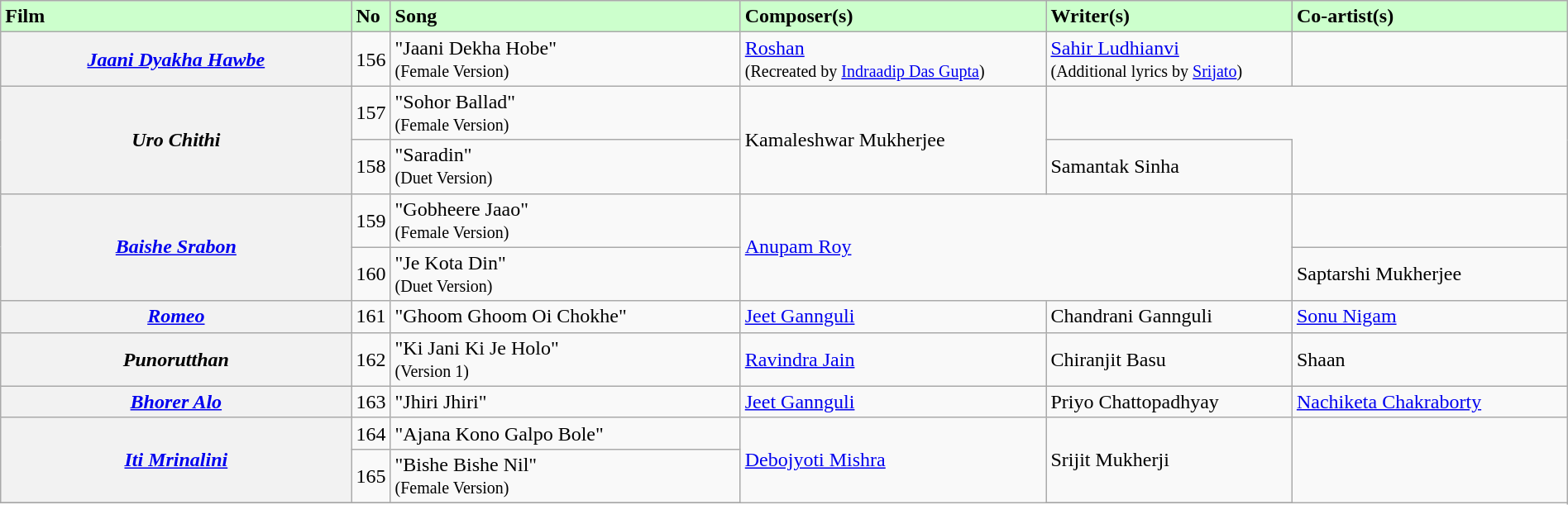<table class="wikitable plainrowheaders" style="width:100%; textcolor:#000">
<tr style="background:#cfc; text-align:"center;">
<td scope="col" style="width:23%;"><strong>Film</strong></td>
<td><strong>No</strong></td>
<td scope="col" style="width:23%;"><strong>Song</strong></td>
<td scope="col" style="width:20%;"><strong>Composer(s)</strong></td>
<td scope="col" style="width:16%;"><strong>Writer(s)</strong></td>
<td scope="col" style="width:18%;"><strong>Co-artist(s)</strong></td>
</tr>
<tr>
<th scope="row"><em><a href='#'>Jaani Dyakha Hawbe</a></em></th>
<td>156</td>
<td>"Jaani Dekha Hobe"<br><small>(Female Version)</small></td>
<td><a href='#'>Roshan</a><br><small>(Recreated by <a href='#'>Indraadip Das Gupta</a>)</small></td>
<td><a href='#'>Sahir Ludhianvi</a><br><small>(Additional lyrics by <a href='#'>Srijato</a>)</small></td>
<td></td>
</tr>
<tr>
<th scope="row" rowspan="2"><em>Uro Chithi</em></th>
<td>157</td>
<td>"Sohor Ballad"<br><small>(Female Version)</small></td>
<td rowspan="2">Kamaleshwar Mukherjee</td>
</tr>
<tr>
<td>158</td>
<td>"Saradin"<br><small>(Duet Version)</small></td>
<td>Samantak Sinha</td>
</tr>
<tr>
<th scope="row" rowspan="2"><em><a href='#'>Baishe Srabon</a></em></th>
<td>159</td>
<td>"Gobheere Jaao"<br><small>(Female Version)</small></td>
<td rowspan="2" colspan="2"><a href='#'>Anupam Roy</a></td>
<td></td>
</tr>
<tr>
<td>160</td>
<td>"Je Kota Din"<br><small>(Duet Version)</small></td>
<td>Saptarshi Mukherjee</td>
</tr>
<tr>
<th scope="row"><em><a href='#'>Romeo</a></em></th>
<td>161</td>
<td>"Ghoom Ghoom Oi Chokhe"</td>
<td><a href='#'>Jeet Gannguli</a></td>
<td>Chandrani Gannguli</td>
<td><a href='#'>Sonu Nigam</a></td>
</tr>
<tr>
<th scope="row"><em>Punorutthan</em></th>
<td>162</td>
<td>"Ki Jani Ki Je Holo"<br><small>(Version 1)</small></td>
<td><a href='#'>Ravindra Jain</a></td>
<td>Chiranjit Basu</td>
<td>Shaan</td>
</tr>
<tr>
<th scope="row"><em><a href='#'>Bhorer Alo</a></em></th>
<td>163</td>
<td>"Jhiri Jhiri"</td>
<td><a href='#'>Jeet Gannguli</a></td>
<td>Priyo Chattopadhyay</td>
<td><a href='#'>Nachiketa Chakraborty</a></td>
</tr>
<tr>
<th scope="row" rowspan="2"><em><a href='#'>Iti Mrinalini</a></em></th>
<td>164</td>
<td>"Ajana Kono Galpo Bole"</td>
<td rowspan="4"><a href='#'>Debojyoti Mishra</a></td>
<td rowspan="2">Srijit Mukherji</td>
<td rowspan="3"></td>
</tr>
<tr>
<td>165</td>
<td>"Bishe Bishe Nil"<br><small>(Female Version)</small></td>
</tr>
<tr>
</tr>
</table>
